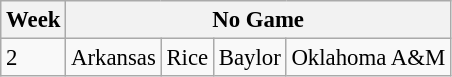<table class="wikitable" style="font-size:95%">
<tr>
<th>Week</th>
<th colspan="10">No Game</th>
</tr>
<tr>
<td>2</td>
<td>Arkansas</td>
<td>Rice</td>
<td>Baylor</td>
<td>Oklahoma A&M</td>
</tr>
</table>
